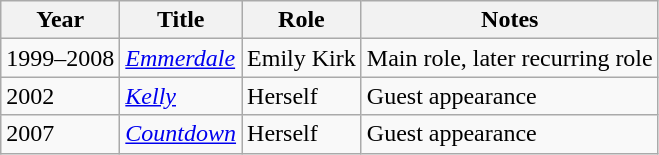<table class="wikitable">
<tr>
<th>Year</th>
<th>Title</th>
<th>Role</th>
<th>Notes</th>
</tr>
<tr>
<td>1999–2008</td>
<td><em><a href='#'>Emmerdale</a></em></td>
<td>Emily Kirk</td>
<td>Main role, later recurring role</td>
</tr>
<tr>
<td>2002</td>
<td><em><a href='#'>Kelly</a></em></td>
<td>Herself</td>
<td>Guest appearance</td>
</tr>
<tr>
<td>2007</td>
<td><em><a href='#'>Countdown</a></em></td>
<td>Herself</td>
<td>Guest appearance</td>
</tr>
</table>
